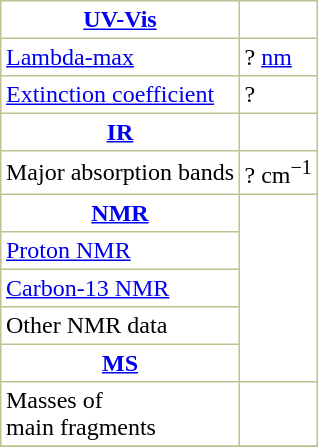<table border="1" cellspacing="0" cellpadding="3" style="margin: 0 0 0 0.5em; background: #FFFFFF; border-collapse: collapse; border-color: #C0C090;">
<tr>
<th><a href='#'>UV-Vis</a></th>
</tr>
<tr>
<td><a href='#'>Lambda-max</a></td>
<td>? <a href='#'>nm</a></td>
</tr>
<tr>
<td><a href='#'>Extinction coefficient</a></td>
<td>?</td>
</tr>
<tr>
<th><a href='#'>IR</a></th>
</tr>
<tr>
<td>Major absorption bands</td>
<td>? cm<sup>−1</sup></td>
</tr>
<tr>
<th><a href='#'>NMR</a></th>
</tr>
<tr>
<td><a href='#'>Proton NMR</a> </td>
</tr>
<tr>
<td><a href='#'>Carbon-13 NMR</a> </td>
</tr>
<tr>
<td>Other NMR data </td>
</tr>
<tr>
<th><a href='#'>MS</a></th>
</tr>
<tr>
<td>Masses of <br>main fragments</td>
<td></td>
</tr>
<tr>
</tr>
</table>
